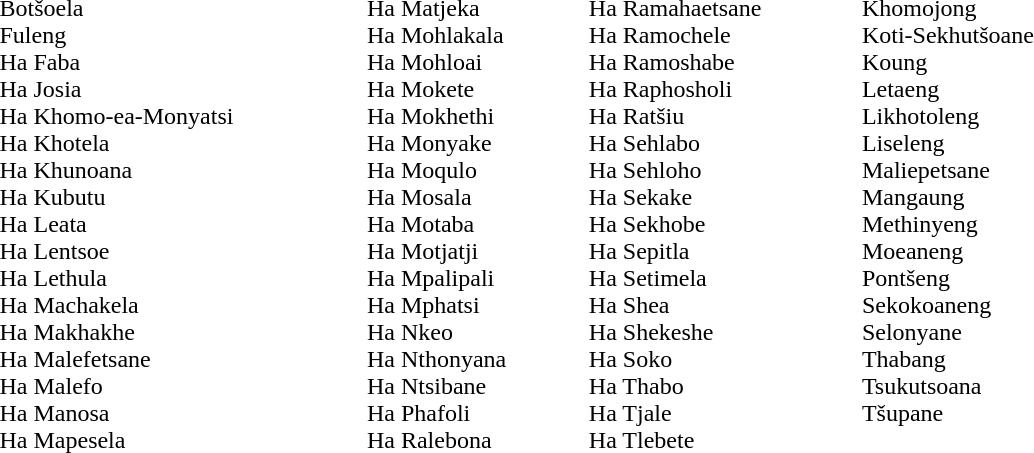<table style="width: 60%">
<tr>
<td>Botšoela<br>Fuleng<br>Ha Faba<br>Ha Josia<br>Ha Khomo-ea-Monyatsi<br>Ha Khotela<br>Ha Khunoana<br>Ha Kubutu<br>Ha Leata<br>Ha Lentsoe<br>Ha Lethula<br>Ha Machakela<br>Ha Makhakhe<br>Ha Malefetsane<br>Ha Malefo<br>Ha Manosa<br>Ha Mapesela</td>
<td>Ha Matjeka<br>Ha Mohlakala<br>Ha Mohloai<br>Ha Mokete<br>Ha Mokhethi<br>Ha Monyake<br>Ha Moqulo<br>Ha Mosala<br>Ha Motaba<br>Ha Motjatji<br>Ha Mpalipali<br>Ha Mphatsi<br>Ha Nkeo<br>Ha Nthonyana<br>Ha Ntsibane<br>Ha Phafoli<br>Ha Ralebona</td>
<td>Ha Ramahaetsane<br>Ha Ramochele<br>Ha Ramoshabe<br>Ha Raphosholi<br>Ha Ratšiu<br>Ha Sehlabo<br>Ha Sehloho<br>Ha Sekake<br>Ha Sekhobe<br>Ha Sepitla<br>Ha Setimela<br>Ha Shea<br>Ha Shekeshe<br>Ha Soko<br>Ha Thabo<br>Ha Tjale<br>Ha Tlebete</td>
<td>Khomojong<br>Koti-Sekhutšoane<br>Koung<br>Letaeng<br>Likhotoleng<br>Liseleng<br>Maliepetsane<br>Mangaung<br>Methinyeng<br>Moeaneng<br>Pontšeng<br>Sekokoaneng<br>Selonyane<br>Thabang<br>Tsukutsoana<br>Tšupane<br><br></td>
</tr>
</table>
